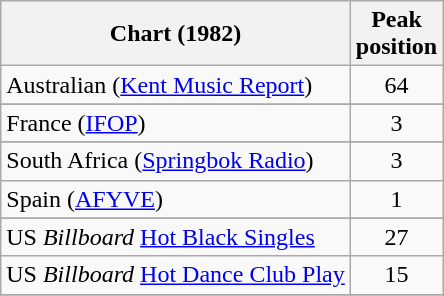<table class="wikitable sortable">
<tr>
<th>Chart (1982)</th>
<th>Peak<br>position</th>
</tr>
<tr>
<td>Australian (<a href='#'>Kent Music Report</a>)</td>
<td align="center">64</td>
</tr>
<tr>
</tr>
<tr>
</tr>
<tr>
<td>France (<a href='#'>IFOP</a>)</td>
<td align="center">3</td>
</tr>
<tr>
</tr>
<tr>
</tr>
<tr>
</tr>
<tr>
</tr>
<tr>
<td>South Africa (<a href='#'>Springbok Radio</a>)</td>
<td align="center">3</td>
</tr>
<tr>
<td>Spain (<a href='#'>AFYVE</a>)</td>
<td align="center">1</td>
</tr>
<tr>
</tr>
<tr>
</tr>
<tr>
</tr>
<tr>
<td>US <em>Billboard</em> <a href='#'>Hot Black Singles</a></td>
<td align="center">27</td>
</tr>
<tr>
<td>US <em>Billboard</em> <a href='#'>Hot Dance Club Play</a></td>
<td align="center">15</td>
</tr>
<tr>
</tr>
</table>
